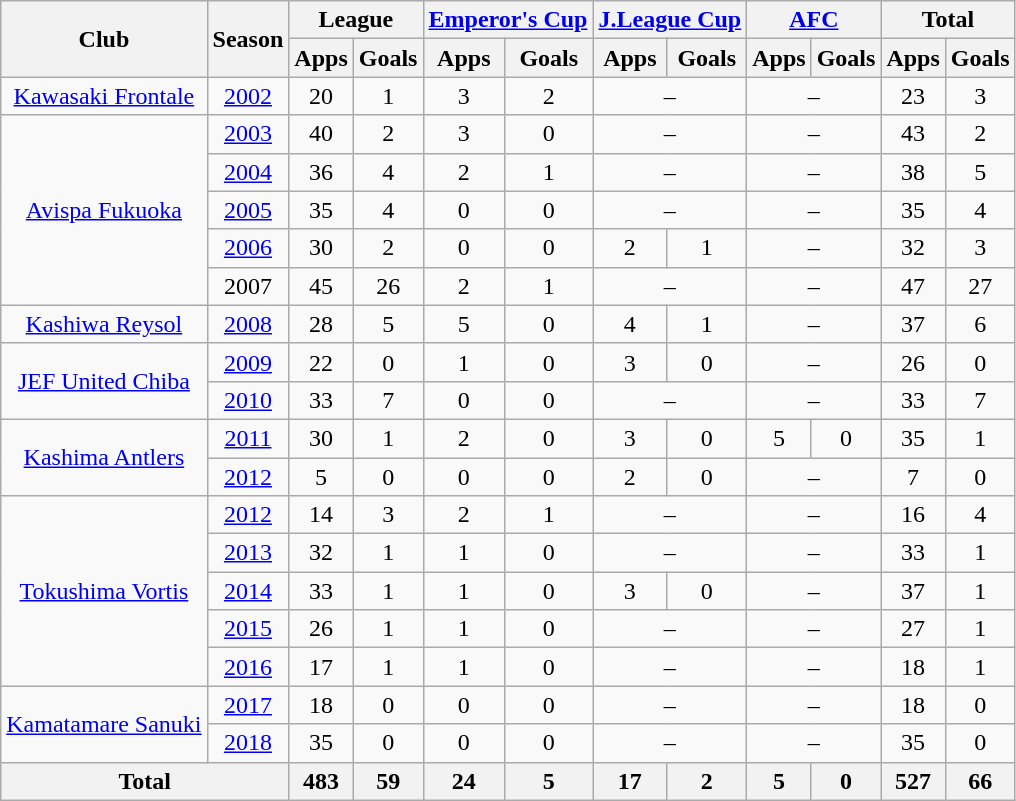<table class="wikitable" style="text-align:center;">
<tr>
<th rowspan=2>Club</th>
<th rowspan=2>Season</th>
<th colspan=2>League</th>
<th colspan=2><a href='#'>Emperor's Cup</a></th>
<th colspan=2><a href='#'>J.League Cup</a></th>
<th colspan=2><a href='#'>AFC</a></th>
<th colspan=2>Total</th>
</tr>
<tr>
<th>Apps</th>
<th>Goals</th>
<th>Apps</th>
<th>Goals</th>
<th>Apps</th>
<th>Goals</th>
<th>Apps</th>
<th>Goals</th>
<th>Apps</th>
<th>Goals</th>
</tr>
<tr>
<td><a href='#'>Kawasaki Frontale</a></td>
<td><a href='#'>2002</a></td>
<td>20</td>
<td>1</td>
<td>3</td>
<td>2</td>
<td colspan="2">–</td>
<td colspan="2">–</td>
<td>23</td>
<td>3</td>
</tr>
<tr>
<td rowspan="5"><a href='#'>Avispa Fukuoka</a></td>
<td><a href='#'>2003</a></td>
<td>40</td>
<td>2</td>
<td>3</td>
<td>0</td>
<td colspan="2">–</td>
<td colspan="2">–</td>
<td>43</td>
<td>2</td>
</tr>
<tr>
<td><a href='#'>2004</a></td>
<td>36</td>
<td>4</td>
<td>2</td>
<td>1</td>
<td colspan="2">–</td>
<td colspan="2">–</td>
<td>38</td>
<td>5</td>
</tr>
<tr>
<td><a href='#'>2005</a></td>
<td>35</td>
<td>4</td>
<td>0</td>
<td>0</td>
<td colspan="2">–</td>
<td colspan="2">–</td>
<td>35</td>
<td>4</td>
</tr>
<tr>
<td><a href='#'>2006</a></td>
<td>30</td>
<td>2</td>
<td>0</td>
<td>0</td>
<td>2</td>
<td>1</td>
<td colspan="2">–</td>
<td>32</td>
<td>3</td>
</tr>
<tr>
<td>2007</td>
<td>45</td>
<td>26</td>
<td>2</td>
<td>1</td>
<td colspan="2">–</td>
<td colspan="2">–</td>
<td>47</td>
<td>27</td>
</tr>
<tr>
<td><a href='#'>Kashiwa Reysol</a></td>
<td><a href='#'>2008</a></td>
<td>28</td>
<td>5</td>
<td>5</td>
<td>0</td>
<td>4</td>
<td>1</td>
<td colspan="2">–</td>
<td>37</td>
<td>6</td>
</tr>
<tr>
<td rowspan="2"><a href='#'>JEF United Chiba</a></td>
<td><a href='#'>2009</a></td>
<td>22</td>
<td>0</td>
<td>1</td>
<td>0</td>
<td>3</td>
<td>0</td>
<td colspan="2">–</td>
<td>26</td>
<td>0</td>
</tr>
<tr>
<td><a href='#'>2010</a></td>
<td>33</td>
<td>7</td>
<td>0</td>
<td>0</td>
<td colspan="2">–</td>
<td colspan="2">–</td>
<td>33</td>
<td>7</td>
</tr>
<tr>
<td rowspan="2"><a href='#'>Kashima Antlers</a></td>
<td><a href='#'>2011</a></td>
<td>30</td>
<td>1</td>
<td>2</td>
<td>0</td>
<td>3</td>
<td>0</td>
<td>5</td>
<td>0</td>
<td>35</td>
<td>1</td>
</tr>
<tr>
<td><a href='#'>2012</a></td>
<td>5</td>
<td>0</td>
<td>0</td>
<td>0</td>
<td>2</td>
<td>0</td>
<td colspan="2">–</td>
<td>7</td>
<td>0</td>
</tr>
<tr>
<td rowspan="5"><a href='#'>Tokushima Vortis</a></td>
<td><a href='#'>2012</a></td>
<td>14</td>
<td>3</td>
<td>2</td>
<td>1</td>
<td colspan="2">–</td>
<td colspan="2">–</td>
<td>16</td>
<td>4</td>
</tr>
<tr>
<td><a href='#'>2013</a></td>
<td>32</td>
<td>1</td>
<td>1</td>
<td>0</td>
<td colspan="2">–</td>
<td colspan="2">–</td>
<td>33</td>
<td>1</td>
</tr>
<tr>
<td><a href='#'>2014</a></td>
<td>33</td>
<td>1</td>
<td>1</td>
<td>0</td>
<td>3</td>
<td>0</td>
<td colspan="2">–</td>
<td>37</td>
<td>1</td>
</tr>
<tr>
<td><a href='#'>2015</a></td>
<td>26</td>
<td>1</td>
<td>1</td>
<td>0</td>
<td colspan="2">–</td>
<td colspan="2">–</td>
<td>27</td>
<td>1</td>
</tr>
<tr>
<td><a href='#'>2016</a></td>
<td>17</td>
<td>1</td>
<td>1</td>
<td>0</td>
<td colspan="2">–</td>
<td colspan="2">–</td>
<td>18</td>
<td>1</td>
</tr>
<tr>
<td rowspan="2"><a href='#'>Kamatamare Sanuki</a></td>
<td><a href='#'>2017</a></td>
<td>18</td>
<td>0</td>
<td>0</td>
<td>0</td>
<td colspan="2">–</td>
<td colspan="2">–</td>
<td>18</td>
<td>0</td>
</tr>
<tr>
<td><a href='#'>2018</a></td>
<td>35</td>
<td>0</td>
<td>0</td>
<td>0</td>
<td colspan="2">–</td>
<td colspan="2">–</td>
<td>35</td>
<td>0</td>
</tr>
<tr>
<th colspan=2>Total</th>
<th>483</th>
<th>59</th>
<th>24</th>
<th>5</th>
<th>17</th>
<th>2</th>
<th>5</th>
<th>0</th>
<th>527</th>
<th>66</th>
</tr>
</table>
